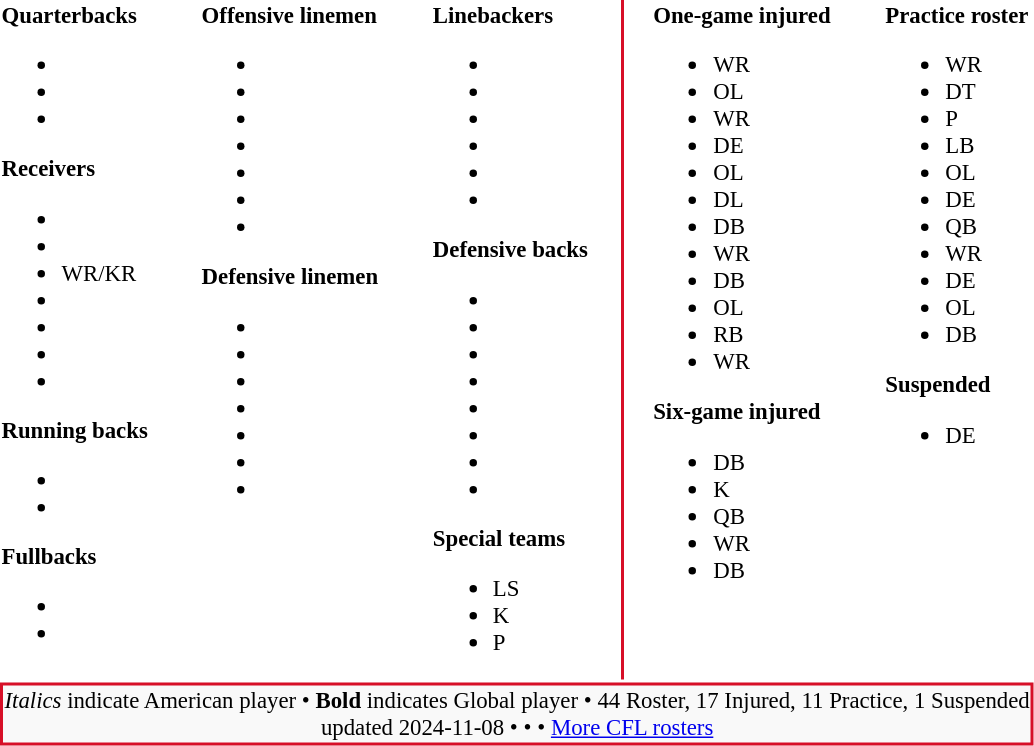<table class="toccolours" style="text-align: left;">
<tr>
<td style="font-size: 95%;vertical-align:top;"><strong>Quarterbacks</strong><br><ul><li></li><li></li><li></li></ul><strong>Receivers</strong><ul><li></li><li></li><li> WR/KR</li><li></li><li></li><li></li><li></li></ul><strong>Running backs</strong><ul><li></li><li></li></ul><strong>Fullbacks</strong><ul><li></li><li></li></ul></td>
<td style="width: 25px;"></td>
<td style="font-size: 95%;vertical-align:top;"><strong>Offensive linemen</strong><br><ul><li></li><li></li><li></li><li></li><li></li><li></li><li></li></ul><strong>Defensive linemen</strong><ul><li></li><li></li><li></li><li></li><li></li><li></li><li></li></ul></td>
<td style="width: 25px;"></td>
<td style="font-size: 95%;vertical-align:top;"><strong>Linebackers</strong><br><ul><li></li><li></li><li></li><li></li><li></li><li></li></ul><strong>Defensive backs</strong><ul><li></li><li></li><li></li><li></li><li></li><li></li><li></li><li></li></ul><strong>Special teams</strong><ul><li> LS</li><li> K</li><li> P</li></ul></td>
<td style="width: 12px;"></td>
<td style="width: 0.5px; background-color:#D70F27"></td>
<td style="width: 12px;"></td>
<td style="font-size: 95%;vertical-align:top;"><strong>One-game injured</strong><br><ul><li> WR</li><li> OL</li><li> WR</li><li> DE</li><li> OL</li><li> DL</li><li> DB</li><li> WR</li><li> DB</li><li> OL</li><li> RB</li><li> WR</li></ul><strong>Six-game injured</strong><ul><li> DB</li><li> K</li><li> QB</li><li> WR</li><li> DB</li></ul></td>
<td style="width: 25px;"></td>
<td style="font-size: 95%;vertical-align:top;"><strong>Practice roster</strong><br><ul><li> WR</li><li> DT</li><li> P</li><li> LB</li><li> OL</li><li> DE</li><li> QB</li><li> WR</li><li> DE</li><li> OL</li><li> DB</li></ul><strong>Suspended</strong><ul><li> DE</li></ul></td>
</tr>
<tr>
<td style="text-align:center;font-size: 95%;background:#F9F9F9;border:2px solid #D70F27" colspan="12"><em>Italics</em> indicate American player • <strong>Bold</strong> indicates Global player • 44 Roster, 17 Injured, 11 Practice, 1 Suspended<br><span></span> updated 2024-11-08 • <span></span> • <span></span> • <a href='#'>More CFL rosters</a></td>
</tr>
<tr>
</tr>
</table>
